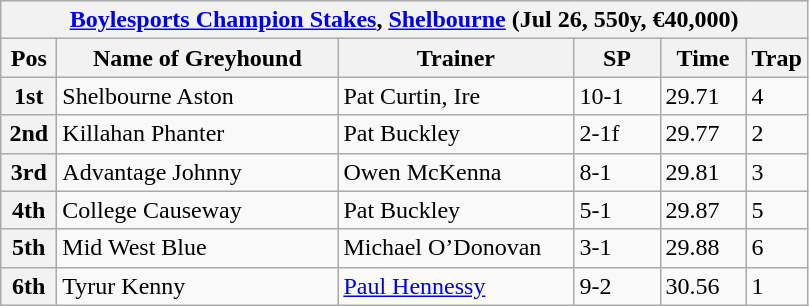<table class="wikitable">
<tr>
<th colspan="6"><a href='#'>Boylesports Champion Stakes</a>, <a href='#'>Shelbourne</a> (Jul 26, 550y, €40,000)</th>
</tr>
<tr>
<th width=30>Pos</th>
<th width=180>Name of Greyhound</th>
<th width=150>Trainer</th>
<th width=50>SP</th>
<th width=50>Time</th>
<th width=30>Trap</th>
</tr>
<tr>
<th>1st</th>
<td>Shelbourne Aston</td>
<td>Pat Curtin, Ire</td>
<td>10-1</td>
<td>29.71</td>
<td>4</td>
</tr>
<tr>
<th>2nd</th>
<td>Killahan Phanter</td>
<td>Pat Buckley</td>
<td>2-1f</td>
<td>29.77</td>
<td>2</td>
</tr>
<tr>
<th>3rd</th>
<td>Advantage Johnny</td>
<td>Owen McKenna</td>
<td>8-1</td>
<td>29.81</td>
<td>3</td>
</tr>
<tr>
<th>4th</th>
<td>College Causeway</td>
<td>Pat Buckley</td>
<td>5-1</td>
<td>29.87</td>
<td>5</td>
</tr>
<tr>
<th>5th</th>
<td>Mid West Blue</td>
<td>Michael O’Donovan</td>
<td>3-1</td>
<td>29.88</td>
<td>6</td>
</tr>
<tr>
<th>6th</th>
<td>Tyrur Kenny</td>
<td><a href='#'>Paul Hennessy</a></td>
<td>9-2</td>
<td>30.56</td>
<td>1</td>
</tr>
</table>
